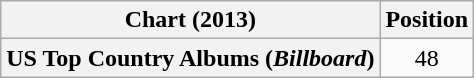<table class="wikitable plainrowheaders" style="text-align:center">
<tr>
<th scope="col">Chart (2013)</th>
<th scope="col">Position</th>
</tr>
<tr>
<th scope="row">US Top Country Albums (<em>Billboard</em>)</th>
<td>48</td>
</tr>
</table>
